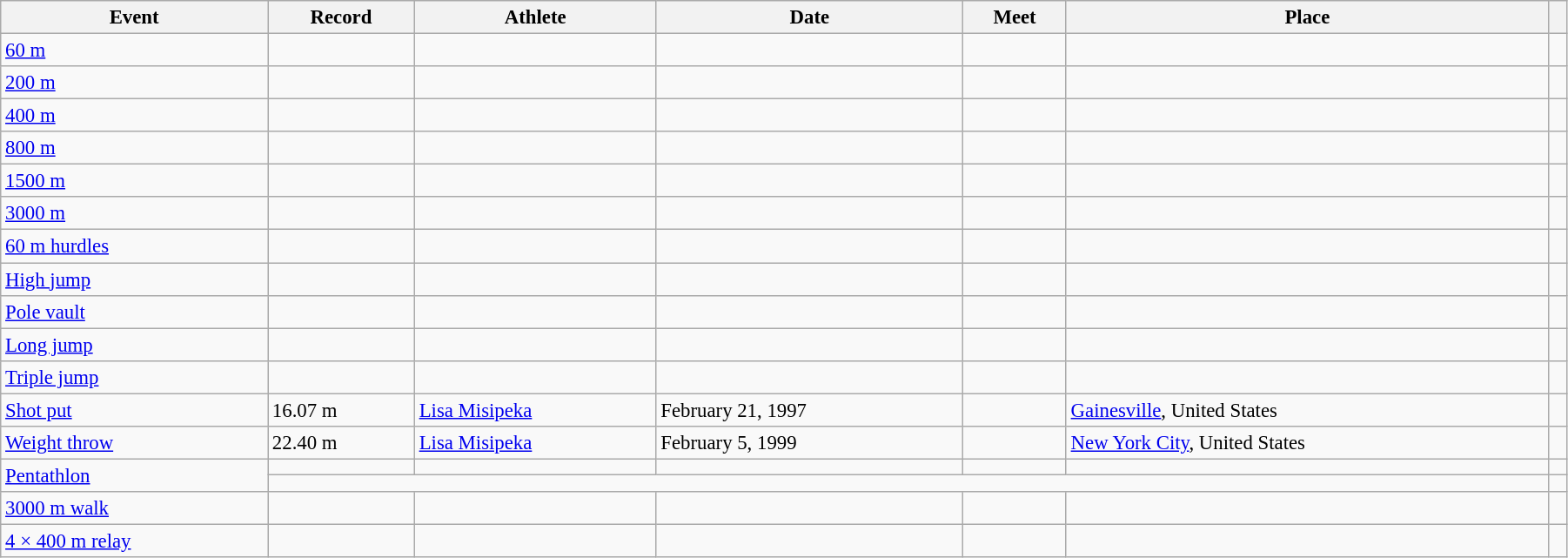<table class="wikitable" style="font-size:95%; width: 95%;">
<tr>
<th>Event</th>
<th>Record</th>
<th>Athlete</th>
<th>Date</th>
<th>Meet</th>
<th>Place</th>
<th></th>
</tr>
<tr>
<td><a href='#'>60 m</a></td>
<td></td>
<td></td>
<td></td>
<td></td>
<td></td>
<td></td>
</tr>
<tr>
<td><a href='#'>200 m</a></td>
<td></td>
<td></td>
<td></td>
<td></td>
<td></td>
<td></td>
</tr>
<tr>
<td><a href='#'>400 m</a></td>
<td></td>
<td></td>
<td></td>
<td></td>
<td></td>
<td></td>
</tr>
<tr>
<td><a href='#'>800 m</a></td>
<td></td>
<td></td>
<td></td>
<td></td>
<td></td>
<td></td>
</tr>
<tr>
<td><a href='#'>1500 m</a></td>
<td></td>
<td></td>
<td></td>
<td></td>
<td></td>
<td></td>
</tr>
<tr>
<td><a href='#'>3000 m</a></td>
<td></td>
<td></td>
<td></td>
<td></td>
<td></td>
<td></td>
</tr>
<tr>
<td><a href='#'>60 m hurdles</a></td>
<td></td>
<td></td>
<td></td>
<td></td>
<td></td>
<td></td>
</tr>
<tr>
<td><a href='#'>High jump</a></td>
<td></td>
<td></td>
<td></td>
<td></td>
<td></td>
<td></td>
</tr>
<tr>
<td><a href='#'>Pole vault</a></td>
<td></td>
<td></td>
<td></td>
<td></td>
<td></td>
<td></td>
</tr>
<tr>
<td><a href='#'>Long jump</a></td>
<td></td>
<td></td>
<td></td>
<td></td>
<td></td>
<td></td>
</tr>
<tr>
<td><a href='#'>Triple jump</a></td>
<td></td>
<td></td>
<td></td>
<td></td>
<td></td>
<td></td>
</tr>
<tr>
<td><a href='#'>Shot put</a></td>
<td>16.07 m</td>
<td><a href='#'>Lisa Misipeka</a></td>
<td>February 21, 1997</td>
<td></td>
<td><a href='#'>Gainesville</a>, United States</td>
<td></td>
</tr>
<tr>
<td><a href='#'>Weight throw</a></td>
<td>22.40 m</td>
<td><a href='#'>Lisa Misipeka</a></td>
<td>February 5, 1999</td>
<td></td>
<td><a href='#'>New York City</a>, United States</td>
<td></td>
</tr>
<tr>
<td rowspan=2><a href='#'>Pentathlon</a></td>
<td></td>
<td></td>
<td></td>
<td></td>
<td></td>
<td></td>
</tr>
<tr>
<td colspan=5></td>
<td></td>
</tr>
<tr>
<td><a href='#'>3000 m walk</a></td>
<td></td>
<td></td>
<td></td>
<td></td>
<td></td>
<td></td>
</tr>
<tr>
<td><a href='#'>4 × 400 m relay</a></td>
<td></td>
<td></td>
<td></td>
<td></td>
<td></td>
<td></td>
</tr>
</table>
